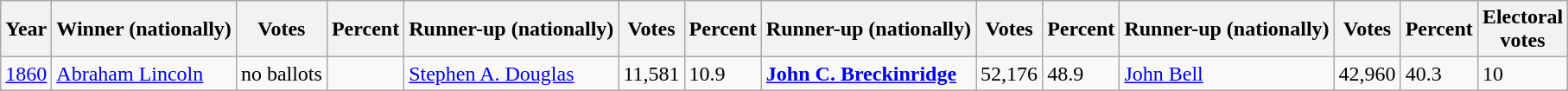<table class="wikitable sortable">
<tr>
<th data-sort-type="number">Year</th>
<th>Winner (nationally)</th>
<th data-sort-type="number">Votes</th>
<th data-sort-type="number">Percent</th>
<th>Runner-up (nationally)</th>
<th data-sort-type="number">Votes</th>
<th data-sort-type="number">Percent</th>
<th>Runner-up (nationally)</th>
<th data-sort-type="number">Votes</th>
<th data-sort-type="number">Percent</th>
<th>Runner-up (nationally)</th>
<th data-sort-type="number">Votes</th>
<th data-sort-type="number">Percent</th>
<th data-sort-type="number">Electoral<br>votes</th>
</tr>
<tr>
<td style"text-align:left"><a href='#'>1860</a></td>
<td><a href='#'>Abraham Lincoln</a></td>
<td>no ballots</td>
<td></td>
<td><a href='#'>Stephen A. Douglas</a></td>
<td>11,581</td>
<td>10.9</td>
<td><strong><a href='#'>John C. Breckinridge</a></strong></td>
<td>52,176</td>
<td>48.9</td>
<td><a href='#'>John Bell</a></td>
<td>42,960</td>
<td>40.3</td>
<td>10</td>
</tr>
</table>
